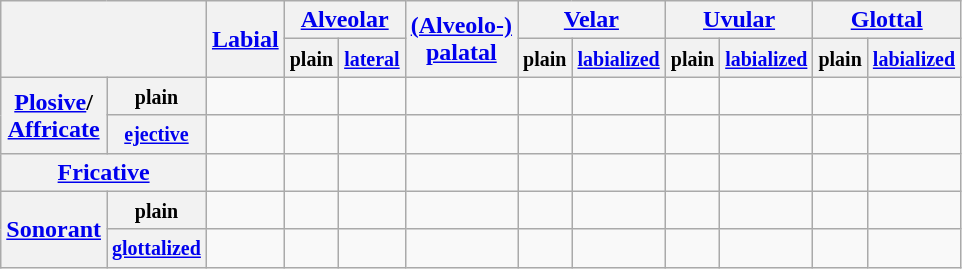<table class="wikitable" style=text-align:center>
<tr>
<th colspan="2" rowspan="2"></th>
<th rowspan="2"><a href='#'>Labial</a></th>
<th colspan="2"><a href='#'>Alveolar</a></th>
<th rowspan="2"><a href='#'>(Alveolo-)</a><br><a href='#'>palatal</a></th>
<th colspan="2"><a href='#'>Velar</a></th>
<th colspan="2"><a href='#'>Uvular</a></th>
<th colspan="2"><a href='#'>Glottal</a></th>
</tr>
<tr>
<th><small>plain</small></th>
<th><a href='#'><small>lateral</small></a></th>
<th><small>plain</small></th>
<th><a href='#'><small>labialized</small></a></th>
<th><small>plain</small></th>
<th><a href='#'><small>labialized</small></a></th>
<th><small>plain</small></th>
<th><a href='#'><small>labialized</small></a></th>
</tr>
<tr>
<th rowspan="2"><a href='#'>Plosive</a>/<br><a href='#'>Affricate</a></th>
<th><small>plain</small></th>
<td></td>
<td></td>
<td></td>
<td></td>
<td></td>
<td></td>
<td></td>
<td></td>
<td></td>
<td></td>
</tr>
<tr>
<th><a href='#'><small>ejective</small></a></th>
<td></td>
<td></td>
<td></td>
<td></td>
<td></td>
<td></td>
<td></td>
<td></td>
<td></td>
<td></td>
</tr>
<tr>
<th colspan="2"><a href='#'>Fricative</a></th>
<td></td>
<td></td>
<td></td>
<td></td>
<td></td>
<td></td>
<td></td>
<td></td>
<td></td>
<td></td>
</tr>
<tr>
<th rowspan="2"><a href='#'>Sonorant</a></th>
<th><small>plain</small></th>
<td></td>
<td></td>
<td></td>
<td></td>
<td></td>
<td></td>
<td></td>
<td></td>
<td></td>
<td></td>
</tr>
<tr>
<th><a href='#'><small>glottalized</small></a></th>
<td></td>
<td></td>
<td></td>
<td></td>
<td></td>
<td></td>
<td></td>
<td></td>
<td></td>
<td></td>
</tr>
</table>
